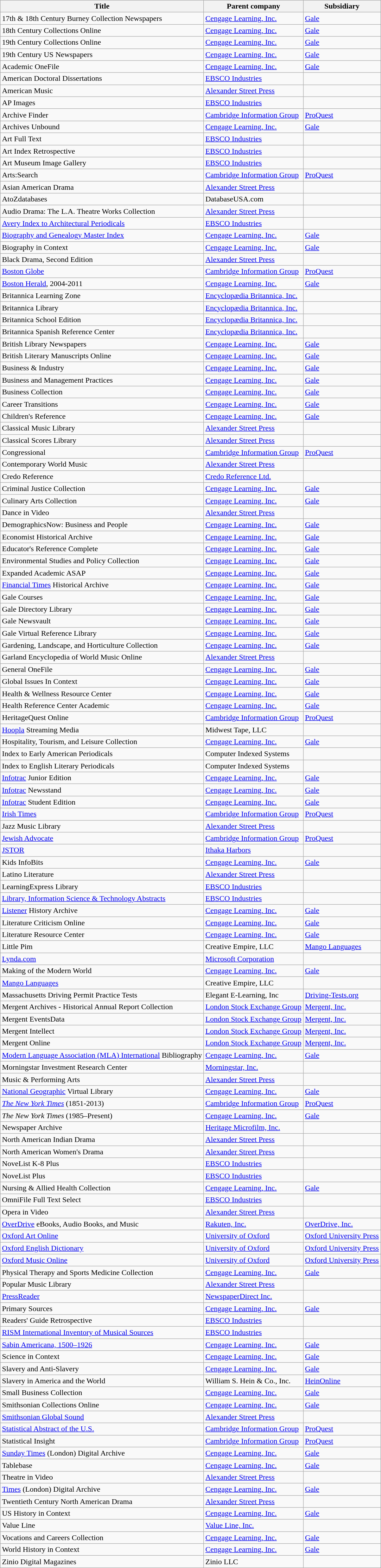<table class="wikitable sortable">
<tr>
<th>Title</th>
<th>Parent company</th>
<th>Subsidiary</th>
</tr>
<tr>
<td>17th & 18th Century Burney Collection Newspapers</td>
<td><a href='#'>Cengage Learning, Inc.</a></td>
<td><a href='#'>Gale</a></td>
</tr>
<tr>
<td>18th Century Collections Online</td>
<td><a href='#'>Cengage Learning, Inc.</a></td>
<td><a href='#'>Gale</a></td>
</tr>
<tr>
<td>19th Century Collections Online</td>
<td><a href='#'>Cengage Learning, Inc.</a></td>
<td><a href='#'>Gale</a></td>
</tr>
<tr>
<td>19th Century US Newspapers</td>
<td><a href='#'>Cengage Learning, Inc.</a></td>
<td><a href='#'>Gale</a></td>
</tr>
<tr>
<td>Academic OneFile</td>
<td><a href='#'>Cengage Learning, Inc.</a></td>
<td><a href='#'>Gale</a></td>
</tr>
<tr>
<td>American Doctoral Dissertations</td>
<td><a href='#'>EBSCO Industries</a></td>
<td></td>
</tr>
<tr>
<td>American Music</td>
<td><a href='#'>Alexander Street Press</a></td>
<td></td>
</tr>
<tr>
<td>AP Images</td>
<td><a href='#'>EBSCO Industries</a></td>
<td></td>
</tr>
<tr>
<td>Archive Finder</td>
<td><a href='#'>Cambridge Information Group</a></td>
<td><a href='#'>ProQuest</a></td>
</tr>
<tr>
<td>Archives Unbound</td>
<td><a href='#'>Cengage Learning, Inc.</a></td>
<td><a href='#'>Gale</a></td>
</tr>
<tr>
<td>Art Full Text</td>
<td><a href='#'>EBSCO Industries</a></td>
<td></td>
</tr>
<tr>
<td>Art Index Retrospective</td>
<td><a href='#'>EBSCO Industries</a></td>
<td></td>
</tr>
<tr>
<td>Art Museum Image Gallery</td>
<td><a href='#'>EBSCO Industries</a></td>
<td></td>
</tr>
<tr>
<td>Arts:Search</td>
<td><a href='#'>Cambridge Information Group</a></td>
<td><a href='#'>ProQuest</a></td>
</tr>
<tr>
<td>Asian American Drama</td>
<td><a href='#'>Alexander Street Press</a></td>
<td></td>
</tr>
<tr>
<td>AtoZdatabases</td>
<td>DatabaseUSA.com</td>
<td></td>
</tr>
<tr>
<td>Audio Drama: The L.A. Theatre Works Collection</td>
<td><a href='#'>Alexander Street Press</a></td>
<td></td>
</tr>
<tr>
<td><a href='#'>Avery Index to Architectural Periodicals</a></td>
<td><a href='#'>EBSCO Industries</a></td>
<td></td>
</tr>
<tr>
<td><a href='#'>Biography and Genealogy Master Index</a></td>
<td><a href='#'>Cengage Learning, Inc.</a></td>
<td><a href='#'>Gale</a></td>
</tr>
<tr>
<td>Biography in Context</td>
<td><a href='#'>Cengage Learning, Inc.</a></td>
<td><a href='#'>Gale</a></td>
</tr>
<tr>
<td>Black Drama, Second Edition</td>
<td><a href='#'>Alexander Street Press</a></td>
<td></td>
</tr>
<tr>
<td><a href='#'>Boston Globe</a></td>
<td><a href='#'>Cambridge Information Group</a></td>
<td><a href='#'>ProQuest</a></td>
</tr>
<tr>
<td><a href='#'>Boston Herald</a>, 2004-2011</td>
<td><a href='#'>Cengage Learning, Inc.</a></td>
<td><a href='#'>Gale</a></td>
</tr>
<tr>
<td>Britannica Learning Zone</td>
<td><a href='#'>Encyclopædia Britannica, Inc.</a></td>
<td></td>
</tr>
<tr>
<td>Britannica Library</td>
<td><a href='#'>Encyclopædia Britannica, Inc.</a></td>
<td></td>
</tr>
<tr>
<td>Britannica School Edition</td>
<td><a href='#'>Encyclopædia Britannica, Inc.</a></td>
<td></td>
</tr>
<tr>
<td>Britannica Spanish Reference Center</td>
<td><a href='#'>Encyclopædia Britannica, Inc.</a></td>
<td></td>
</tr>
<tr>
<td>British Library Newspapers</td>
<td><a href='#'>Cengage Learning, Inc.</a></td>
<td><a href='#'>Gale</a></td>
</tr>
<tr>
<td>British Literary Manuscripts Online</td>
<td><a href='#'>Cengage Learning, Inc.</a></td>
<td><a href='#'>Gale</a></td>
</tr>
<tr>
<td>Business & Industry</td>
<td><a href='#'>Cengage Learning, Inc.</a></td>
<td><a href='#'>Gale</a></td>
</tr>
<tr>
<td>Business and Management Practices</td>
<td><a href='#'>Cengage Learning, Inc.</a></td>
<td><a href='#'>Gale</a></td>
</tr>
<tr>
<td>Business Collection</td>
<td><a href='#'>Cengage Learning, Inc.</a></td>
<td><a href='#'>Gale</a></td>
</tr>
<tr>
<td>Career Transitions</td>
<td><a href='#'>Cengage Learning, Inc.</a></td>
<td><a href='#'>Gale</a></td>
</tr>
<tr>
<td>Children's Reference</td>
<td><a href='#'>Cengage Learning, Inc.</a></td>
<td><a href='#'>Gale</a></td>
</tr>
<tr>
<td>Classical Music Library</td>
<td><a href='#'>Alexander Street Press</a></td>
<td></td>
</tr>
<tr>
<td>Classical Scores Library</td>
<td><a href='#'>Alexander Street Press</a></td>
<td></td>
</tr>
<tr>
<td>Congressional</td>
<td><a href='#'>Cambridge Information Group</a></td>
<td><a href='#'>ProQuest</a></td>
</tr>
<tr>
<td>Contemporary World Music</td>
<td><a href='#'>Alexander Street Press</a></td>
<td></td>
</tr>
<tr>
<td>Credo Reference</td>
<td><a href='#'>Credo Reference Ltd.</a></td>
<td></td>
</tr>
<tr>
<td>Criminal Justice Collection</td>
<td><a href='#'>Cengage Learning, Inc.</a></td>
<td><a href='#'>Gale</a></td>
</tr>
<tr>
<td>Culinary Arts Collection</td>
<td><a href='#'>Cengage Learning, Inc.</a></td>
<td><a href='#'>Gale</a></td>
</tr>
<tr>
<td>Dance in Video</td>
<td><a href='#'>Alexander Street Press</a></td>
<td></td>
</tr>
<tr>
<td>DemographicsNow: Business and People</td>
<td><a href='#'>Cengage Learning, Inc.</a></td>
<td><a href='#'>Gale</a></td>
</tr>
<tr>
<td>Economist Historical Archive</td>
<td><a href='#'>Cengage Learning, Inc.</a></td>
<td><a href='#'>Gale</a></td>
</tr>
<tr>
<td>Educator's Reference Complete</td>
<td><a href='#'>Cengage Learning, Inc.</a></td>
<td><a href='#'>Gale</a></td>
</tr>
<tr>
<td>Environmental Studies and Policy Collection</td>
<td><a href='#'>Cengage Learning, Inc.</a></td>
<td><a href='#'>Gale</a></td>
</tr>
<tr>
<td>Expanded Academic ASAP</td>
<td><a href='#'>Cengage Learning, Inc.</a></td>
<td><a href='#'>Gale</a></td>
</tr>
<tr>
<td><a href='#'>Financial Times</a> Historical Archive</td>
<td><a href='#'>Cengage Learning, Inc.</a></td>
<td><a href='#'>Gale</a></td>
</tr>
<tr>
<td>Gale Courses</td>
<td><a href='#'>Cengage Learning, Inc.</a></td>
<td><a href='#'>Gale</a></td>
</tr>
<tr>
<td>Gale Directory Library</td>
<td><a href='#'>Cengage Learning, Inc.</a></td>
<td><a href='#'>Gale</a></td>
</tr>
<tr>
<td>Gale Newsvault</td>
<td><a href='#'>Cengage Learning, Inc.</a></td>
<td><a href='#'>Gale</a></td>
</tr>
<tr>
<td>Gale Virtual Reference Library</td>
<td><a href='#'>Cengage Learning, Inc.</a></td>
<td><a href='#'>Gale</a></td>
</tr>
<tr>
<td>Gardening, Landscape, and Horticulture Collection</td>
<td><a href='#'>Cengage Learning, Inc.</a></td>
<td><a href='#'>Gale</a></td>
</tr>
<tr>
<td>Garland Encyclopedia of World Music Online</td>
<td><a href='#'>Alexander Street Press</a></td>
<td></td>
</tr>
<tr>
<td>General OneFile</td>
<td><a href='#'>Cengage Learning, Inc.</a></td>
<td><a href='#'>Gale</a></td>
</tr>
<tr>
<td>Global Issues In Context</td>
<td><a href='#'>Cengage Learning, Inc.</a></td>
<td><a href='#'>Gale</a></td>
</tr>
<tr>
<td>Health & Wellness Resource Center</td>
<td><a href='#'>Cengage Learning, Inc.</a></td>
<td><a href='#'>Gale</a></td>
</tr>
<tr>
<td>Health Reference Center Academic</td>
<td><a href='#'>Cengage Learning, Inc.</a></td>
<td><a href='#'>Gale</a></td>
</tr>
<tr>
<td>HeritageQuest Online</td>
<td><a href='#'>Cambridge Information Group</a></td>
<td><a href='#'>ProQuest</a></td>
</tr>
<tr>
<td><a href='#'>Hoopla</a> Streaming Media</td>
<td>Midwest Tape, LLC</td>
<td></td>
</tr>
<tr>
<td>Hospitality, Tourism, and Leisure Collection</td>
<td><a href='#'>Cengage Learning, Inc.</a></td>
<td><a href='#'>Gale</a></td>
</tr>
<tr>
<td>Index to Early American Periodicals</td>
<td>Computer Indexed Systems</td>
<td></td>
</tr>
<tr>
<td>Index to English Literary Periodicals</td>
<td>Computer Indexed Systems</td>
<td></td>
</tr>
<tr>
<td><a href='#'>Infotrac</a> Junior Edition</td>
<td><a href='#'>Cengage Learning, Inc.</a></td>
<td><a href='#'>Gale</a></td>
</tr>
<tr>
<td><a href='#'>Infotrac</a> Newsstand</td>
<td><a href='#'>Cengage Learning, Inc.</a></td>
<td><a href='#'>Gale</a></td>
</tr>
<tr>
<td><a href='#'>Infotrac</a> Student Edition</td>
<td><a href='#'>Cengage Learning, Inc.</a></td>
<td><a href='#'>Gale</a></td>
</tr>
<tr>
<td><a href='#'>Irish Times</a></td>
<td><a href='#'>Cambridge Information Group</a></td>
<td><a href='#'>ProQuest</a></td>
</tr>
<tr>
<td>Jazz Music Library</td>
<td><a href='#'>Alexander Street Press</a></td>
<td></td>
</tr>
<tr>
<td><a href='#'>Jewish Advocate</a></td>
<td><a href='#'>Cambridge Information Group</a></td>
<td><a href='#'>ProQuest</a></td>
</tr>
<tr>
<td><a href='#'>JSTOR</a></td>
<td><a href='#'>Ithaka Harbors</a></td>
<td></td>
</tr>
<tr>
<td>Kids InfoBits</td>
<td><a href='#'>Cengage Learning, Inc.</a></td>
<td><a href='#'>Gale</a></td>
</tr>
<tr>
<td>Latino Literature</td>
<td><a href='#'>Alexander Street Press</a></td>
<td></td>
</tr>
<tr>
<td>LearningExpress Library</td>
<td><a href='#'>EBSCO Industries</a></td>
<td></td>
</tr>
<tr>
<td><a href='#'>Library, Information Science & Technology Abstracts</a></td>
<td><a href='#'>EBSCO Industries</a></td>
<td></td>
</tr>
<tr>
<td><a href='#'>Listener</a> History Archive</td>
<td><a href='#'>Cengage Learning, Inc.</a></td>
<td><a href='#'>Gale</a></td>
</tr>
<tr>
<td>Literature Criticism Online</td>
<td><a href='#'>Cengage Learning, Inc.</a></td>
<td><a href='#'>Gale</a></td>
</tr>
<tr>
<td>Literature Resource Center</td>
<td><a href='#'>Cengage Learning, Inc.</a></td>
<td><a href='#'>Gale</a></td>
</tr>
<tr>
<td>Little Pim</td>
<td>Creative Empire, LLC</td>
<td><a href='#'>Mango Languages</a></td>
</tr>
<tr>
<td><a href='#'>Lynda.com</a></td>
<td><a href='#'>Microsoft Corporation</a></td>
<td></td>
</tr>
<tr>
<td>Making of the Modern World</td>
<td><a href='#'>Cengage Learning, Inc.</a></td>
<td><a href='#'>Gale</a></td>
</tr>
<tr>
<td><a href='#'>Mango Languages</a></td>
<td>Creative Empire, LLC</td>
<td></td>
</tr>
<tr>
<td>Massachusetts Driving Permit Practice Tests</td>
<td>Elegant E-Learning, Inc</td>
<td><a href='#'>Driving-Tests.org</a></td>
</tr>
<tr>
<td>Mergent Archives - Historical Annual Report Collection</td>
<td><a href='#'>London Stock Exchange Group</a></td>
<td><a href='#'>Mergent, Inc.</a></td>
</tr>
<tr>
<td>Mergent EventsData</td>
<td><a href='#'>London Stock Exchange Group</a></td>
<td><a href='#'>Mergent, Inc.</a></td>
</tr>
<tr>
<td>Mergent Intellect</td>
<td><a href='#'>London Stock Exchange Group</a></td>
<td><a href='#'>Mergent, Inc.</a></td>
</tr>
<tr>
<td>Mergent Online</td>
<td><a href='#'>London Stock Exchange Group</a></td>
<td><a href='#'>Mergent, Inc.</a></td>
</tr>
<tr>
<td><a href='#'>Modern Language Association (MLA) International</a> Bibliography</td>
<td><a href='#'>Cengage Learning, Inc.</a></td>
<td><a href='#'>Gale</a></td>
</tr>
<tr>
<td>Morningstar Investment Research Center</td>
<td><a href='#'>Morningstar, Inc.</a></td>
<td></td>
</tr>
<tr>
<td>Music & Performing Arts</td>
<td><a href='#'>Alexander Street Press</a></td>
<td></td>
</tr>
<tr>
<td><a href='#'>National Geographic</a> Virtual Library</td>
<td><a href='#'>Cengage Learning, Inc.</a></td>
<td><a href='#'>Gale</a></td>
</tr>
<tr>
<td><em><a href='#'>The New York Times</a></em> (1851-2013)</td>
<td><a href='#'>Cambridge Information Group</a></td>
<td><a href='#'>ProQuest</a></td>
</tr>
<tr>
<td><em>The New York Times</em> (1985–Present)</td>
<td><a href='#'>Cengage Learning, Inc.</a></td>
<td><a href='#'>Gale</a></td>
</tr>
<tr>
<td>Newspaper Archive</td>
<td><a href='#'>Heritage Microfilm, Inc.</a></td>
<td></td>
</tr>
<tr>
<td>North American Indian Drama</td>
<td><a href='#'>Alexander Street Press</a></td>
<td></td>
</tr>
<tr>
<td>North American Women's Drama</td>
<td><a href='#'>Alexander Street Press</a></td>
<td></td>
</tr>
<tr>
<td>NoveList K-8 Plus</td>
<td><a href='#'>EBSCO Industries</a></td>
<td></td>
</tr>
<tr>
<td>NoveList Plus</td>
<td><a href='#'>EBSCO Industries</a></td>
<td></td>
</tr>
<tr>
<td>Nursing & Allied Health Collection</td>
<td><a href='#'>Cengage Learning, Inc.</a></td>
<td><a href='#'>Gale</a></td>
</tr>
<tr>
<td>OmniFile Full Text Select</td>
<td><a href='#'>EBSCO Industries</a></td>
<td></td>
</tr>
<tr>
<td>Opera in Video</td>
<td><a href='#'>Alexander Street Press</a></td>
<td></td>
</tr>
<tr>
<td><a href='#'>OverDrive</a> eBooks, Audio Books, and Music</td>
<td><a href='#'>Rakuten, Inc.</a></td>
<td><a href='#'>OverDrive, Inc.</a></td>
</tr>
<tr>
<td><a href='#'>Oxford Art Online</a></td>
<td><a href='#'>University of Oxford</a></td>
<td><a href='#'>Oxford University Press</a></td>
</tr>
<tr>
<td><a href='#'>Oxford English Dictionary</a></td>
<td><a href='#'>University of Oxford</a></td>
<td><a href='#'>Oxford University Press</a></td>
</tr>
<tr>
<td><a href='#'>Oxford Music Online</a></td>
<td><a href='#'>University of Oxford</a></td>
<td><a href='#'>Oxford University Press</a></td>
</tr>
<tr>
<td>Physical Therapy and Sports Medicine Collection</td>
<td><a href='#'>Cengage Learning, Inc.</a></td>
<td><a href='#'>Gale</a></td>
</tr>
<tr>
<td>Popular Music Library</td>
<td><a href='#'>Alexander Street Press</a></td>
<td></td>
</tr>
<tr>
<td><a href='#'>PressReader</a></td>
<td><a href='#'>NewspaperDirect Inc.</a></td>
<td></td>
</tr>
<tr>
<td>Primary Sources</td>
<td><a href='#'>Cengage Learning, Inc.</a></td>
<td><a href='#'>Gale</a></td>
</tr>
<tr>
<td>Readers' Guide Retrospective</td>
<td><a href='#'>EBSCO Industries</a></td>
<td></td>
</tr>
<tr>
<td><a href='#'>RISM International Inventory of Musical Sources</a></td>
<td><a href='#'>EBSCO Industries</a></td>
<td></td>
</tr>
<tr>
<td><a href='#'>Sabin Americana, 1500–1926</a></td>
<td><a href='#'>Cengage Learning, Inc.</a></td>
<td><a href='#'>Gale</a></td>
</tr>
<tr>
<td>Science in Context</td>
<td><a href='#'>Cengage Learning, Inc.</a></td>
<td><a href='#'>Gale</a></td>
</tr>
<tr>
<td>Slavery and Anti-Slavery</td>
<td><a href='#'>Cengage Learning, Inc.</a></td>
<td><a href='#'>Gale</a></td>
</tr>
<tr>
<td>Slavery in America and the World</td>
<td>William S. Hein & Co., Inc.</td>
<td><a href='#'>HeinOnline</a></td>
</tr>
<tr>
<td>Small Business Collection</td>
<td><a href='#'>Cengage Learning, Inc.</a></td>
<td><a href='#'>Gale</a></td>
</tr>
<tr>
<td>Smithsonian Collections Online</td>
<td><a href='#'>Cengage Learning, Inc.</a></td>
<td><a href='#'>Gale</a></td>
</tr>
<tr>
<td><a href='#'>Smithsonian Global Sound</a></td>
<td><a href='#'>Alexander Street Press</a></td>
<td></td>
</tr>
<tr>
<td><a href='#'>Statistical Abstract of the U.S.</a></td>
<td><a href='#'>Cambridge Information Group</a></td>
<td><a href='#'>ProQuest</a></td>
</tr>
<tr>
<td>Statistical Insight</td>
<td><a href='#'>Cambridge Information Group</a></td>
<td><a href='#'>ProQuest</a></td>
</tr>
<tr>
<td><a href='#'>Sunday Times</a> (London) Digital Archive</td>
<td><a href='#'>Cengage Learning, Inc.</a></td>
<td><a href='#'>Gale</a></td>
</tr>
<tr>
<td>Tablebase</td>
<td><a href='#'>Cengage Learning, Inc.</a></td>
<td><a href='#'>Gale</a></td>
</tr>
<tr>
<td>Theatre in Video</td>
<td><a href='#'>Alexander Street Press</a></td>
<td></td>
</tr>
<tr>
<td><a href='#'>Times</a> (London) Digital Archive</td>
<td><a href='#'>Cengage Learning, Inc.</a></td>
<td><a href='#'>Gale</a></td>
</tr>
<tr>
<td>Twentieth Century North American Drama</td>
<td><a href='#'>Alexander Street Press</a></td>
<td></td>
</tr>
<tr>
<td>US History in Context</td>
<td><a href='#'>Cengage Learning, Inc.</a></td>
<td><a href='#'>Gale</a></td>
</tr>
<tr>
<td>Value Line</td>
<td><a href='#'>Value Line, Inc.</a></td>
<td></td>
</tr>
<tr>
<td>Vocations and Careers Collection</td>
<td><a href='#'>Cengage Learning, Inc.</a></td>
<td><a href='#'>Gale</a></td>
</tr>
<tr>
<td>World History in Context</td>
<td><a href='#'>Cengage Learning, Inc.</a></td>
<td><a href='#'>Gale</a></td>
</tr>
<tr>
<td>Zinio Digital Magazines</td>
<td>Zinio LLC</td>
<td></td>
</tr>
</table>
